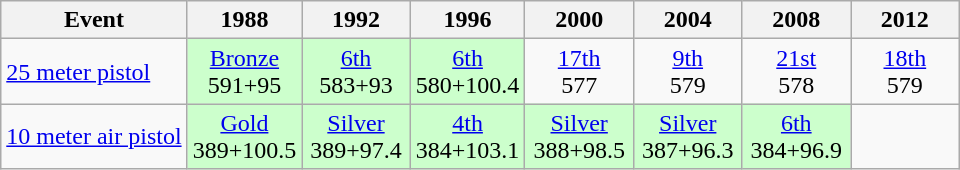<table class="wikitable" style="text-align: center">
<tr>
<th>Event</th>
<th width=65>1988</th>
<th width=65>1992</th>
<th width=65>1996</th>
<th width=65>2000</th>
<th width=65>2004</th>
<th width=65>2008</th>
<th width=65>2012</th>
</tr>
<tr>
<td align=left><a href='#'>25 meter pistol</a></td>
<td style="background: #ccffcc"> <a href='#'>Bronze</a><br>591+95</td>
<td style="background: #ccffcc"><a href='#'>6th</a><br>583+93</td>
<td style="background: #ccffcc"><a href='#'>6th</a><br>580+100.4</td>
<td><a href='#'>17th</a><br>577</td>
<td><a href='#'>9th</a><br>579</td>
<td><a href='#'>21st</a><br>578</td>
<td><a href='#'>18th</a><br>579</td>
</tr>
<tr>
<td align=left><a href='#'>10 meter air pistol</a></td>
<td style="background: #ccffcc"> <a href='#'>Gold</a><br>389+100.5</td>
<td style="background: #ccffcc"> <a href='#'>Silver</a><br>389+97.4</td>
<td style="background: #ccffcc"><a href='#'>4th</a><br>384+103.1</td>
<td style="background: #ccffcc"> <a href='#'>Silver</a><br>388+98.5</td>
<td style="background: #ccffcc"> <a href='#'>Silver</a><br>387+96.3</td>
<td style="background: #ccffcc"><a href='#'>6th</a><br>384+96.9</td>
<td></td>
</tr>
</table>
